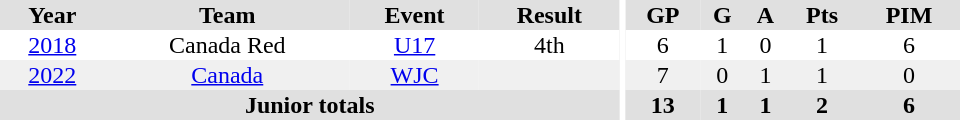<table border="0" cellpadding="1" cellspacing="0" ID="Table3" style="text-align:center; width:40em">
<tr bgcolor="#e0e0e0">
<th>Year</th>
<th>Team</th>
<th>Event</th>
<th>Result</th>
<th rowspan="99" bgcolor="#ffffff"></th>
<th>GP</th>
<th>G</th>
<th>A</th>
<th>Pts</th>
<th>PIM</th>
</tr>
<tr>
<td><a href='#'>2018</a></td>
<td>Canada Red</td>
<td><a href='#'>U17</a></td>
<td>4th</td>
<td>6</td>
<td>1</td>
<td>0</td>
<td>1</td>
<td>6</td>
</tr>
<tr bgcolor="#f0f0f0">
<td><a href='#'>2022</a></td>
<td><a href='#'>Canada</a></td>
<td><a href='#'>WJC</a></td>
<td></td>
<td>7</td>
<td>0</td>
<td>1</td>
<td>1</td>
<td>0</td>
</tr>
<tr bgcolor="#e0e0e0">
<th colspan="4">Junior totals</th>
<th>13</th>
<th>1</th>
<th>1</th>
<th>2</th>
<th>6</th>
</tr>
</table>
